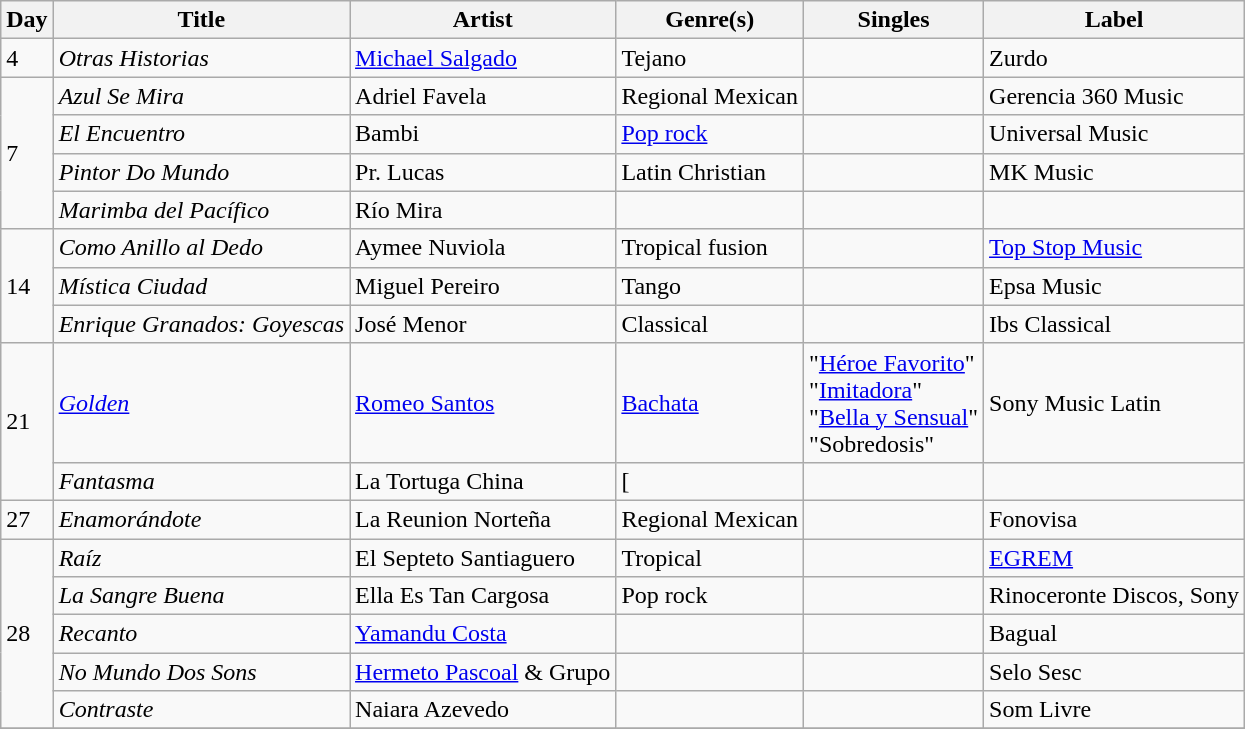<table class="wikitable sortable" style="text-align: left;">
<tr>
<th>Day</th>
<th>Title</th>
<th>Artist</th>
<th>Genre(s)</th>
<th>Singles</th>
<th>Label</th>
</tr>
<tr>
<td>4</td>
<td><em>Otras Historias</em></td>
<td><a href='#'>Michael Salgado</a></td>
<td>Tejano</td>
<td></td>
<td>Zurdo</td>
</tr>
<tr>
<td rowspan="4">7</td>
<td><em>Azul Se Mira</em></td>
<td>Adriel Favela</td>
<td>Regional Mexican</td>
<td></td>
<td>Gerencia 360 Music</td>
</tr>
<tr>
<td><em>El Encuentro</em></td>
<td>Bambi</td>
<td><a href='#'>Pop rock</a></td>
<td></td>
<td>Universal Music</td>
</tr>
<tr>
<td><em>Pintor Do Mundo</em></td>
<td>Pr. Lucas</td>
<td>Latin Christian</td>
<td></td>
<td>MK Music</td>
</tr>
<tr>
<td><em>Marimba del Pacífico</em></td>
<td>Río Mira</td>
<td></td>
<td></td>
<td></td>
</tr>
<tr>
<td rowspan="3">14</td>
<td><em>Como Anillo al Dedo</em></td>
<td>Aymee Nuviola</td>
<td>Tropical fusion</td>
<td></td>
<td><a href='#'>Top Stop Music</a></td>
</tr>
<tr>
<td><em>Mística Ciudad</em></td>
<td>Miguel Pereiro</td>
<td>Tango</td>
<td></td>
<td>Epsa Music</td>
</tr>
<tr>
<td><em>Enrique Granados: Goyescas</em></td>
<td>José Menor</td>
<td>Classical</td>
<td></td>
<td>Ibs Classical</td>
</tr>
<tr>
<td rowspan="2">21</td>
<td><em><a href='#'>Golden</a></em></td>
<td><a href='#'>Romeo Santos</a></td>
<td><a href='#'>Bachata</a></td>
<td>"<a href='#'>Héroe Favorito</a>"<br>"<a href='#'>Imitadora</a>"<br>"<a href='#'>Bella y Sensual</a>"<br>"Sobredosis"</td>
<td>Sony Music Latin</td>
</tr>
<tr>
<td><em>Fantasma</em></td>
<td>La Tortuga China</td>
<td>[</td>
<td></td>
<td></td>
</tr>
<tr>
<td>27</td>
<td><em>Enamorándote</em></td>
<td>La Reunion Norteña</td>
<td>Regional Mexican</td>
<td></td>
<td>Fonovisa</td>
</tr>
<tr>
<td rowspan="5">28</td>
<td><em>Raíz</em></td>
<td>El Septeto Santiaguero</td>
<td>Tropical</td>
<td></td>
<td><a href='#'>EGREM</a></td>
</tr>
<tr>
<td><em>La Sangre Buena</em></td>
<td>Ella Es Tan Cargosa</td>
<td>Pop rock</td>
<td></td>
<td>Rinoceronte Discos, Sony</td>
</tr>
<tr>
<td><em>Recanto</em></td>
<td><a href='#'>Yamandu Costa</a></td>
<td></td>
<td></td>
<td>Bagual</td>
</tr>
<tr>
<td><em>No Mundo Dos Sons</em></td>
<td><a href='#'>Hermeto Pascoal</a> & Grupo</td>
<td></td>
<td></td>
<td>Selo Sesc</td>
</tr>
<tr>
<td><em>Contraste</em></td>
<td>Naiara Azevedo</td>
<td></td>
<td></td>
<td>Som Livre</td>
</tr>
<tr>
</tr>
</table>
